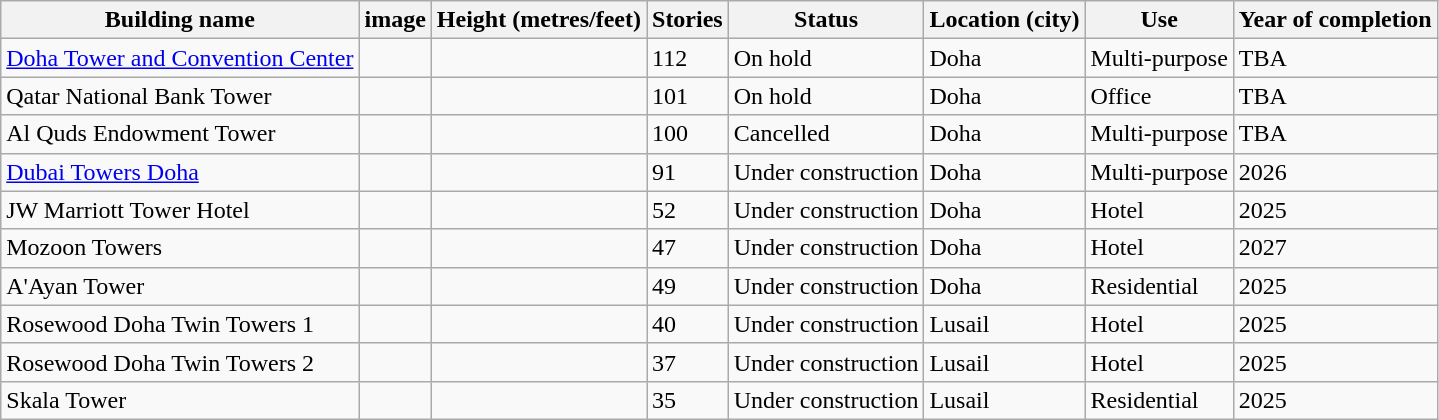<table class="wikitable">
<tr>
<th>Building name</th>
<th>image</th>
<th>Height (metres/feet)</th>
<th>Stories</th>
<th>Status</th>
<th>Location (city)</th>
<th>Use</th>
<th>Year of completion</th>
</tr>
<tr>
<td><a href='#'>Doha Tower and Convention Center</a></td>
<td></td>
<td></td>
<td>112</td>
<td>On hold</td>
<td>Doha</td>
<td>Multi-purpose</td>
<td>TBA</td>
</tr>
<tr>
<td>Qatar National Bank Tower</td>
<td></td>
<td></td>
<td>101</td>
<td>On hold</td>
<td>Doha</td>
<td>Office</td>
<td>TBA</td>
</tr>
<tr>
<td>Al Quds Endowment Tower</td>
<td></td>
<td></td>
<td>100</td>
<td>Cancelled</td>
<td>Doha</td>
<td>Multi-purpose</td>
<td>TBA</td>
</tr>
<tr>
<td><a href='#'>Dubai Towers Doha</a></td>
<td></td>
<td></td>
<td>91</td>
<td>Under construction</td>
<td>Doha</td>
<td>Multi-purpose</td>
<td>2026</td>
</tr>
<tr>
<td>JW Marriott Tower Hotel</td>
<td></td>
<td></td>
<td>52</td>
<td>Under construction</td>
<td>Doha</td>
<td>Hotel</td>
<td>2025</td>
</tr>
<tr>
<td>Mozoon Towers</td>
<td></td>
<td></td>
<td>47</td>
<td>Under construction</td>
<td>Doha</td>
<td>Hotel</td>
<td>2027</td>
</tr>
<tr>
<td>A'Ayan Tower</td>
<td></td>
<td></td>
<td>49</td>
<td>Under construction</td>
<td>Doha</td>
<td>Residential</td>
<td>2025</td>
</tr>
<tr>
<td>Rosewood Doha Twin Towers 1</td>
<td></td>
<td></td>
<td>40</td>
<td>Under construction</td>
<td>Lusail</td>
<td>Hotel</td>
<td>2025</td>
</tr>
<tr>
<td>Rosewood Doha Twin Towers 2</td>
<td></td>
<td></td>
<td>37</td>
<td>Under construction</td>
<td>Lusail</td>
<td>Hotel</td>
<td>2025</td>
</tr>
<tr>
<td>Skala Tower</td>
<td></td>
<td></td>
<td>35</td>
<td>Under construction</td>
<td>Lusail</td>
<td>Residential</td>
<td>2025</td>
</tr>
</table>
